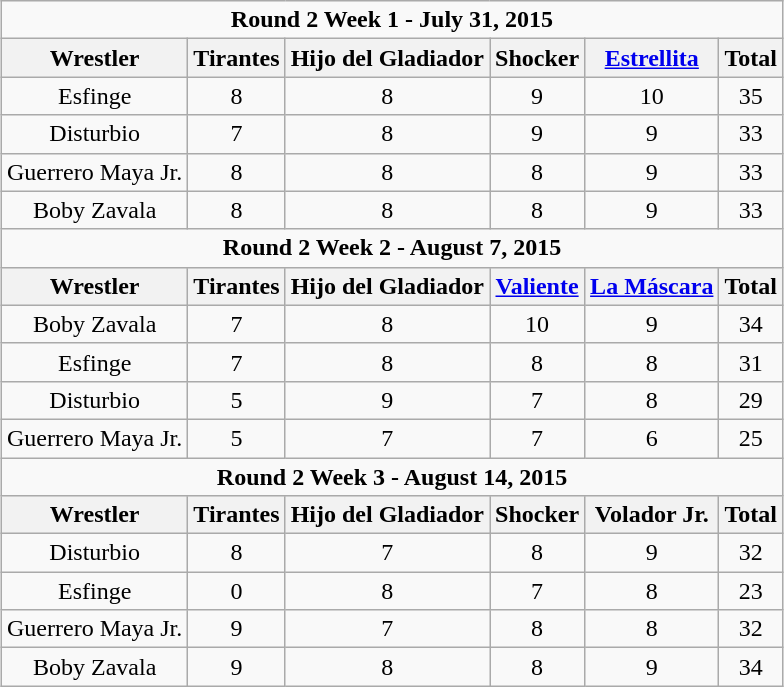<table class="wikitable sortable" style="margin:1em auto; text-align: center">
<tr>
<td colspan=6><strong>Round 2 Week 1 - July 31, 2015</strong></td>
</tr>
<tr>
<th>Wrestler</th>
<th>Tirantes</th>
<th>Hijo del Gladiador</th>
<th>Shocker</th>
<th><a href='#'>Estrellita</a></th>
<th>Total</th>
</tr>
<tr>
<td>Esfinge</td>
<td>8</td>
<td>8</td>
<td>9</td>
<td>10</td>
<td>35</td>
</tr>
<tr>
<td>Disturbio</td>
<td>7</td>
<td>8</td>
<td>9</td>
<td>9</td>
<td>33</td>
</tr>
<tr>
<td>Guerrero Maya Jr.</td>
<td>8</td>
<td>8</td>
<td>8</td>
<td>9</td>
<td>33</td>
</tr>
<tr>
<td>Boby Zavala</td>
<td>8</td>
<td>8</td>
<td>8</td>
<td>9</td>
<td>33</td>
</tr>
<tr>
<td colspan=6><strong>Round 2 Week 2 - August 7, 2015</strong></td>
</tr>
<tr>
<th>Wrestler</th>
<th>Tirantes</th>
<th>Hijo del Gladiador</th>
<th><a href='#'>Valiente</a></th>
<th><a href='#'>La Máscara</a></th>
<th>Total</th>
</tr>
<tr>
<td>Boby Zavala</td>
<td>7</td>
<td>8</td>
<td>10</td>
<td>9</td>
<td>34</td>
</tr>
<tr>
<td>Esfinge</td>
<td>7</td>
<td>8</td>
<td>8</td>
<td>8</td>
<td>31</td>
</tr>
<tr>
<td>Disturbio</td>
<td>5</td>
<td>9</td>
<td>7</td>
<td>8</td>
<td>29</td>
</tr>
<tr>
<td>Guerrero Maya Jr.</td>
<td>5</td>
<td>7</td>
<td>7</td>
<td>6</td>
<td>25</td>
</tr>
<tr>
<td colspan=6><strong>Round 2 Week 3 - August 14, 2015</strong></td>
</tr>
<tr>
<th>Wrestler</th>
<th>Tirantes</th>
<th>Hijo del Gladiador</th>
<th>Shocker</th>
<th>Volador Jr.</th>
<th>Total</th>
</tr>
<tr>
<td>Disturbio</td>
<td>8</td>
<td>7</td>
<td>8</td>
<td>9</td>
<td>32</td>
</tr>
<tr>
<td>Esfinge</td>
<td>0</td>
<td>8</td>
<td>7</td>
<td>8</td>
<td>23</td>
</tr>
<tr>
<td>Guerrero Maya Jr.</td>
<td>9</td>
<td>7</td>
<td>8</td>
<td>8</td>
<td>32</td>
</tr>
<tr>
<td>Boby Zavala</td>
<td>9</td>
<td>8</td>
<td>8</td>
<td>9</td>
<td>34</td>
</tr>
</table>
